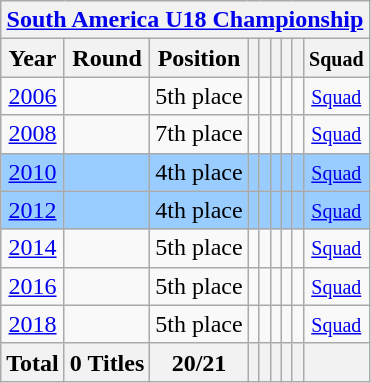<table class="wikitable" style="text-align: center;">
<tr>
<th colspan=9><a href='#'>South America U18 Championship</a></th>
</tr>
<tr>
<th>Year</th>
<th>Round</th>
<th>Position</th>
<th></th>
<th></th>
<th></th>
<th></th>
<th></th>
<th><small>Squad</small></th>
</tr>
<tr>
<td> <a href='#'>2006</a></td>
<td></td>
<td>5th place</td>
<td></td>
<td></td>
<td></td>
<td></td>
<td></td>
<td><small> <a href='#'>Squad</a></small></td>
</tr>
<tr>
<td> <a href='#'>2008</a></td>
<td></td>
<td>7th place</td>
<td></td>
<td></td>
<td></td>
<td></td>
<td></td>
<td><small> <a href='#'>Squad</a></small></td>
</tr>
<tr bgcolor=9acdff>
<td> <a href='#'>2010</a></td>
<td></td>
<td>4th place</td>
<td></td>
<td></td>
<td></td>
<td></td>
<td></td>
<td><small> <a href='#'>Squad</a></small></td>
</tr>
<tr bgcolor=9acdff>
<td> <a href='#'>2012</a></td>
<td></td>
<td>4th place</td>
<td></td>
<td></td>
<td></td>
<td></td>
<td></td>
<td><small> <a href='#'>Squad</a></small></td>
</tr>
<tr>
<td> <a href='#'>2014</a></td>
<td></td>
<td>5th place</td>
<td></td>
<td></td>
<td></td>
<td></td>
<td></td>
<td><small> <a href='#'>Squad</a></small></td>
</tr>
<tr>
<td> <a href='#'>2016</a></td>
<td></td>
<td>5th place</td>
<td></td>
<td></td>
<td></td>
<td></td>
<td></td>
<td><small> <a href='#'>Squad</a></small></td>
</tr>
<tr>
<td> <a href='#'>2018</a></td>
<td></td>
<td>5th place</td>
<td></td>
<td></td>
<td></td>
<td></td>
<td></td>
<td><small> <a href='#'>Squad</a></small></td>
</tr>
<tr>
<th>Total</th>
<th>0 Titles</th>
<th>20/21</th>
<th></th>
<th></th>
<th></th>
<th></th>
<th></th>
<th></th>
</tr>
</table>
